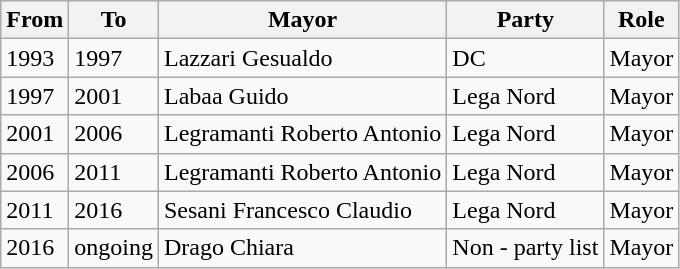<table class="wikitable sortable">
<tr>
<th scope="col">From</th>
<th scope="col">To</th>
<th scope="col">Mayor</th>
<th scope="col">Party</th>
<th scope="col" class="unsortable">Role</th>
</tr>
<tr>
<td>1993</td>
<td>1997</td>
<td>Lazzari Gesualdo</td>
<td>DC</td>
<td>Mayor</td>
</tr>
<tr>
<td>1997</td>
<td>2001</td>
<td>Labaa Guido</td>
<td>Lega Nord</td>
<td>Mayor</td>
</tr>
<tr>
<td>2001</td>
<td>2006</td>
<td>Legramanti Roberto Antonio</td>
<td>Lega Nord</td>
<td>Mayor</td>
</tr>
<tr>
<td>2006</td>
<td>2011</td>
<td>Legramanti Roberto Antonio</td>
<td>Lega Nord</td>
<td>Mayor</td>
</tr>
<tr>
<td>2011</td>
<td>2016</td>
<td>Sesani Francesco Claudio</td>
<td>Lega Nord</td>
<td>Mayor</td>
</tr>
<tr>
<td>2016</td>
<td>ongoing</td>
<td>Drago Chiara</td>
<td>Non - party list</td>
<td>Mayor</td>
</tr>
</table>
